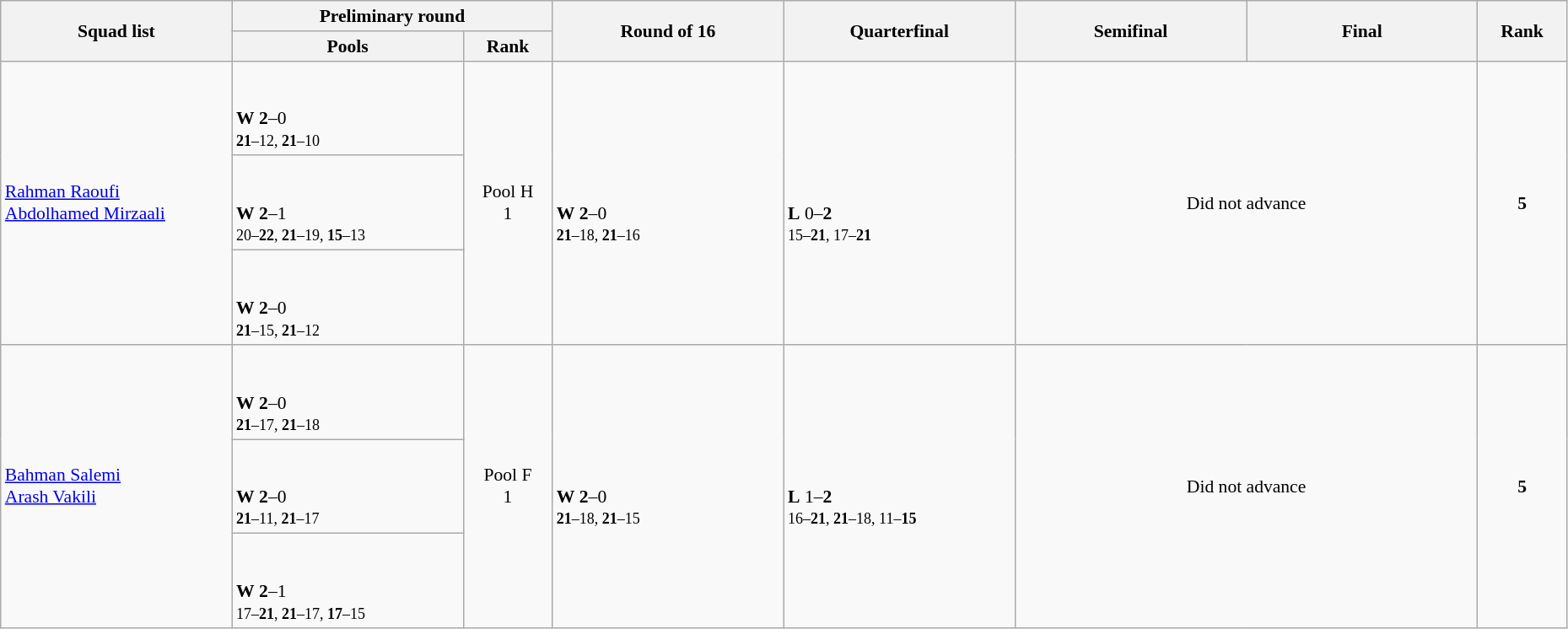<table class="wikitable" width="98%" style="text-align:left; font-size:90%">
<tr>
<th rowspan="2" width="13%">Squad list</th>
<th colspan="2">Preliminary round</th>
<th rowspan="2" width="13%">Round of 16</th>
<th rowspan="2" width="13%">Quarterfinal</th>
<th rowspan="2" width="13%">Semifinal</th>
<th rowspan="2" width="13%">Final</th>
<th rowspan="2" width="5%">Rank</th>
</tr>
<tr>
<th width="13%">Pools</th>
<th width="5%">Rank</th>
</tr>
<tr>
<td rowspan="3"><a href='#'>Rahman Raoufi</a><br><a href='#'>Abdolhamed Mirzaali</a></td>
<td><br><br><strong>W</strong> <strong>2</strong>–0<br><small><strong>21</strong>–12, <strong>21</strong>–10</small></td>
<td rowspan="3" align=center>Pool H<br>1 <strong></strong></td>
<td rowspan="3"><br><br><strong>W</strong> <strong>2</strong>–0<br><small><strong>21</strong>–18, <strong>21</strong>–16</small></td>
<td rowspan="3"><br><br><strong>L</strong> 0–<strong>2</strong><br><small>15–<strong>21</strong>, 17–<strong>21</strong></small></td>
<td rowspan="3" colspan=2 align=center>Did not advance</td>
<td rowspan="3" align="center"><strong>5</strong></td>
</tr>
<tr>
<td><br><br><strong>W</strong> <strong>2</strong>–1<br><small>20–<strong>22</strong>, <strong>21</strong>–19, <strong>15</strong>–13</small></td>
</tr>
<tr>
<td><br><br><strong>W</strong> <strong>2</strong>–0<br><small><strong>21</strong>–15, <strong>21</strong>–12</small></td>
</tr>
<tr>
<td rowspan="3"><a href='#'>Bahman Salemi</a><br><a href='#'>Arash Vakili</a></td>
<td><br><br><strong>W</strong> <strong>2</strong>–0<br><small><strong>21</strong>–17, <strong>21</strong>–18</small></td>
<td rowspan="3" align=center>Pool F<br>1 <strong></strong></td>
<td rowspan="3"><br><br><strong>W</strong> <strong>2</strong>–0<br><small><strong>21</strong>–18, <strong>21</strong>–15</small></td>
<td rowspan="3"><br><br><strong>L</strong> 1–<strong>2</strong><br><small>16–<strong>21</strong>, <strong>21</strong>–18, 11–<strong>15</strong></small></td>
<td rowspan="3" colspan=2 align=center>Did not advance</td>
<td rowspan="3" align="center"><strong>5</strong></td>
</tr>
<tr>
<td><br><br><strong>W</strong> <strong>2</strong>–0<br><small><strong>21</strong>–11, <strong>21</strong>–17</small></td>
</tr>
<tr>
<td><br><br><strong>W</strong> <strong>2</strong>–1<br><small>17–<strong>21</strong>, <strong>21</strong>–17, <strong>17</strong>–15</small></td>
</tr>
</table>
